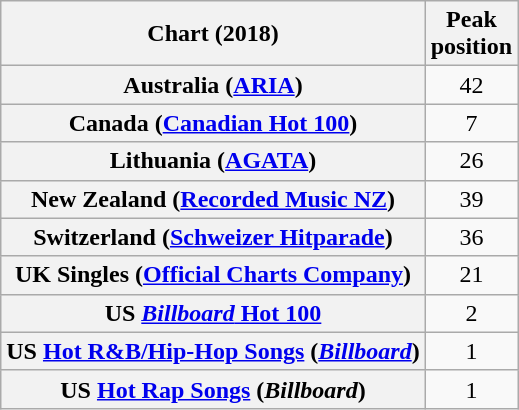<table class="wikitable sortable plainrowheaders" style="text-align:center">
<tr>
<th>Chart (2018)</th>
<th>Peak<br>position</th>
</tr>
<tr>
<th scope="row">Australia (<a href='#'>ARIA</a>)</th>
<td>42</td>
</tr>
<tr>
<th scope="row">Canada (<a href='#'>Canadian Hot 100</a>)</th>
<td>7</td>
</tr>
<tr>
<th scope="row">Lithuania (<a href='#'>AGATA</a>)</th>
<td>26</td>
</tr>
<tr>
<th scope="row">New Zealand (<a href='#'>Recorded Music NZ</a>)</th>
<td>39</td>
</tr>
<tr>
<th scope="row">Switzerland (<a href='#'>Schweizer Hitparade</a>)</th>
<td>36</td>
</tr>
<tr>
<th scope="row">UK Singles (<a href='#'>Official Charts Company</a>)</th>
<td>21</td>
</tr>
<tr>
<th scope="row">US <a href='#'><em>Billboard</em> Hot 100</a></th>
<td>2</td>
</tr>
<tr>
<th scope="row">US <a href='#'>Hot R&B/Hip-Hop Songs</a> (<em><a href='#'>Billboard</a></em>)</th>
<td>1</td>
</tr>
<tr>
<th scope="row">US <a href='#'>Hot Rap Songs</a> (<em>Billboard</em>)</th>
<td>1</td>
</tr>
</table>
